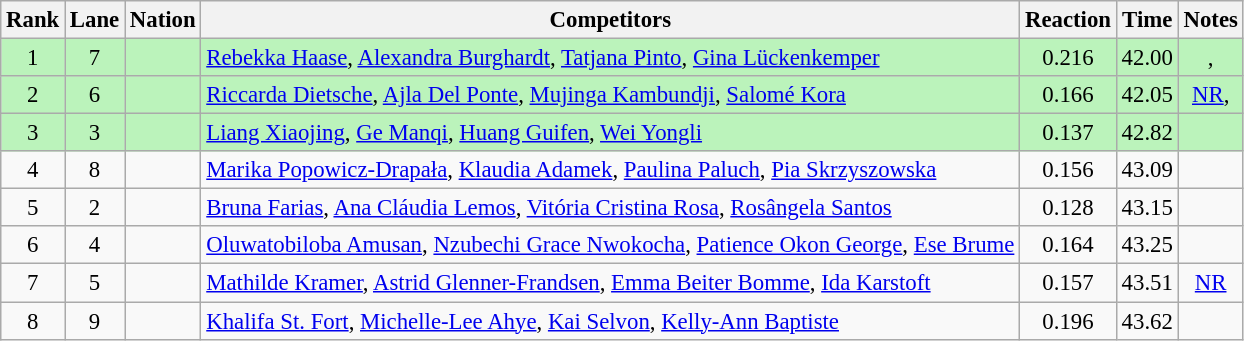<table class="wikitable sortable" style="text-align:center; font-size:95%">
<tr>
<th>Rank</th>
<th>Lane</th>
<th>Nation</th>
<th>Competitors</th>
<th>Reaction</th>
<th>Time</th>
<th>Notes</th>
</tr>
<tr style="background:#bbf3bb;">
<td>1</td>
<td>7</td>
<td align=left></td>
<td align=left><a href='#'>Rebekka Haase</a>, <a href='#'>Alexandra Burghardt</a>, <a href='#'>Tatjana Pinto</a>, <a href='#'>Gina Lückenkemper</a></td>
<td>0.216</td>
<td>42.00</td>
<td>, </td>
</tr>
<tr style="background:#bbf3bb;">
<td>2</td>
<td>6</td>
<td align=left></td>
<td align=left><a href='#'>Riccarda Dietsche</a>, <a href='#'>Ajla Del Ponte</a>, <a href='#'>Mujinga Kambundji</a>, <a href='#'>Salomé Kora</a></td>
<td>0.166</td>
<td>42.05</td>
<td><a href='#'>NR</a>, </td>
</tr>
<tr style="background:#bbf3bb;">
<td>3</td>
<td>3</td>
<td align=left></td>
<td align=left><a href='#'>Liang Xiaojing</a>, <a href='#'>Ge Manqi</a>, <a href='#'>Huang Guifen</a>, <a href='#'>Wei Yongli</a></td>
<td>0.137</td>
<td>42.82</td>
<td></td>
</tr>
<tr>
<td>4</td>
<td>8</td>
<td align=left></td>
<td align=left><a href='#'>Marika Popowicz-Drapała</a>, <a href='#'>Klaudia Adamek</a>, <a href='#'>Paulina Paluch</a>, <a href='#'>Pia Skrzyszowska</a></td>
<td>0.156</td>
<td>43.09</td>
<td></td>
</tr>
<tr>
<td>5</td>
<td>2</td>
<td align=left></td>
<td align=left><a href='#'>Bruna Farias</a>, <a href='#'>Ana Cláudia Lemos</a>, <a href='#'>Vitória Cristina Rosa</a>, <a href='#'>Rosângela Santos</a></td>
<td>0.128</td>
<td>43.15</td>
<td></td>
</tr>
<tr>
<td>6</td>
<td>4</td>
<td align=left></td>
<td align=left><a href='#'>Oluwatobiloba Amusan</a>, <a href='#'>Nzubechi Grace Nwokocha</a>, <a href='#'>Patience Okon George</a>, <a href='#'>Ese Brume</a></td>
<td>0.164</td>
<td>43.25</td>
<td></td>
</tr>
<tr>
<td>7</td>
<td>5</td>
<td align=left></td>
<td align=left><a href='#'>Mathilde Kramer</a>, <a href='#'>Astrid Glenner-Frandsen</a>, <a href='#'>Emma Beiter Bomme</a>, <a href='#'>Ida Karstoft</a></td>
<td>0.157</td>
<td>43.51</td>
<td><a href='#'>NR</a></td>
</tr>
<tr>
<td>8</td>
<td>9</td>
<td align=left></td>
<td align=left><a href='#'>Khalifa St. Fort</a>, <a href='#'>Michelle-Lee Ahye</a>, <a href='#'>Kai Selvon</a>, <a href='#'>Kelly-Ann Baptiste</a></td>
<td>0.196</td>
<td>43.62</td>
<td></td>
</tr>
</table>
